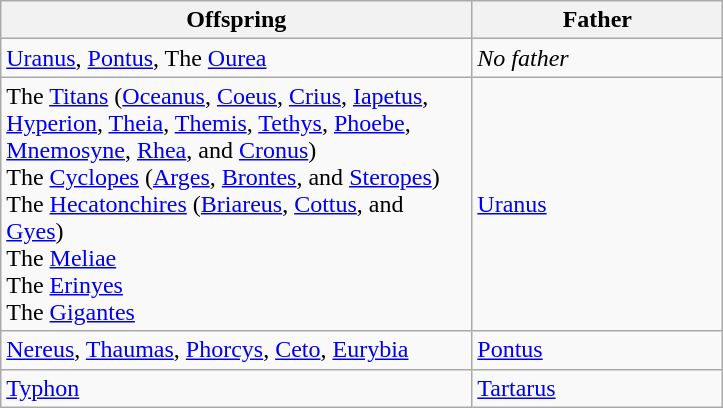<table class="wikitable sortable">
<tr>
<th scope="col" style="width: 230pt;">Offspring</th>
<th scope="col" style="width: 120pt;">Father</th>
</tr>
<tr>
<td><a href='#'>Uranus</a>, <a href='#'>Pontus</a>, The <a href='#'>Ourea</a></td>
<td><em>No father</em></td>
</tr>
<tr>
<td>The <a href='#'>Titans</a> (<a href='#'>Oceanus</a>, <a href='#'>Coeus</a>, <a href='#'>Crius</a>, <a href='#'>Iapetus</a>, <a href='#'>Hyperion</a>, <a href='#'>Theia</a>, <a href='#'>Themis</a>, <a href='#'>Tethys</a>, <a href='#'>Phoebe</a>, <a href='#'>Mnemosyne</a>, <a href='#'>Rhea</a>, and <a href='#'>Cronus</a>)<br>The <a href='#'>Cyclopes</a> (<a href='#'>Arges</a>, <a href='#'>Brontes</a>, and <a href='#'>Steropes</a>)<br>The <a href='#'>Hecatonchires</a> (<a href='#'>Briareus</a>, <a href='#'>Cottus</a>, and <a href='#'>Gyes</a>)<br>The <a href='#'>Meliae</a><br>The <a href='#'>Erinyes</a><br>The <a href='#'>Gigantes</a></td>
<td><a href='#'>Uranus</a></td>
</tr>
<tr>
<td><a href='#'>Nereus</a>, <a href='#'>Thaumas</a>, <a href='#'>Phorcys</a>, <a href='#'>Ceto</a>, <a href='#'>Eurybia</a></td>
<td><a href='#'>Pontus</a></td>
</tr>
<tr>
<td><a href='#'>Typhon</a></td>
<td><a href='#'>Tartarus</a></td>
</tr>
</table>
